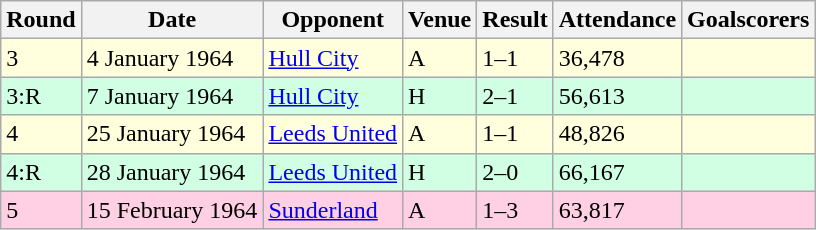<table class="wikitable">
<tr>
<th>Round</th>
<th>Date</th>
<th>Opponent</th>
<th>Venue</th>
<th>Result</th>
<th>Attendance</th>
<th>Goalscorers</th>
</tr>
<tr style="background-color: #ffffdd;">
<td>3</td>
<td>4 January 1964</td>
<td><a href='#'>Hull City</a></td>
<td>A</td>
<td>1–1</td>
<td>36,478</td>
<td></td>
</tr>
<tr style="background-color: #d0ffe3;">
<td>3:R</td>
<td>7 January 1964</td>
<td><a href='#'>Hull City</a></td>
<td>H</td>
<td>2–1</td>
<td>56,613</td>
<td></td>
</tr>
<tr style="background-color: #ffffdd;">
<td>4</td>
<td>25 January 1964</td>
<td><a href='#'>Leeds United</a></td>
<td>A</td>
<td>1–1</td>
<td>48,826</td>
<td></td>
</tr>
<tr style="background-color: #d0ffe3;">
<td>4:R</td>
<td>28 January 1964</td>
<td><a href='#'>Leeds United</a></td>
<td>H</td>
<td>2–0</td>
<td>66,167</td>
<td></td>
</tr>
<tr style="background-color: #ffd0e3;">
<td>5</td>
<td>15 February 1964</td>
<td><a href='#'>Sunderland</a></td>
<td>A</td>
<td>1–3</td>
<td>63,817</td>
<td></td>
</tr>
</table>
